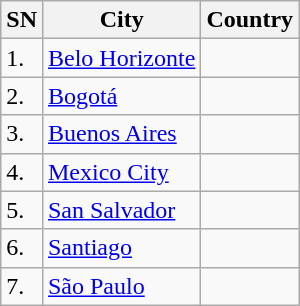<table class="wikitable sortable">
<tr>
<th>SN</th>
<th>City</th>
<th>Country</th>
</tr>
<tr>
<td>1.</td>
<td><a href='#'>Belo Horizonte</a></td>
<td></td>
</tr>
<tr>
<td>2.</td>
<td><a href='#'>Bogotá</a></td>
<td></td>
</tr>
<tr>
<td>3.</td>
<td><a href='#'>Buenos Aires</a></td>
<td></td>
</tr>
<tr>
<td>4.</td>
<td><a href='#'>Mexico City</a></td>
<td></td>
</tr>
<tr>
<td>5.</td>
<td><a href='#'>San Salvador</a></td>
<td></td>
</tr>
<tr>
<td>6.</td>
<td><a href='#'>Santiago</a></td>
<td></td>
</tr>
<tr>
<td>7.</td>
<td><a href='#'>São Paulo</a></td>
<td></td>
</tr>
</table>
